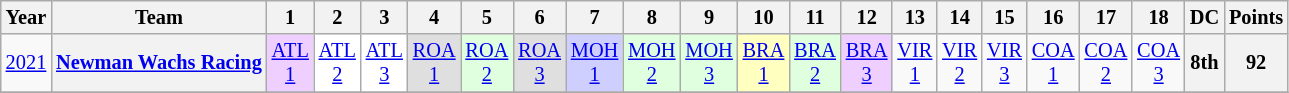<table class="wikitable" style="text-align:center; font-size:85%">
<tr>
<th>Year</th>
<th>Team</th>
<th>1</th>
<th>2</th>
<th>3</th>
<th>4</th>
<th>5</th>
<th>6</th>
<th>7</th>
<th>8</th>
<th>9</th>
<th>10</th>
<th>11</th>
<th>12</th>
<th>13</th>
<th>14</th>
<th>15</th>
<th>16</th>
<th>17</th>
<th>18</th>
<th>DC</th>
<th>Points</th>
</tr>
<tr>
<td><a href='#'>2021</a></td>
<th nowrap><a href='#'>Newman Wachs Racing</a></th>
<td style="background:#efcfff;"><a href='#'>ATL<br>1</a><br></td>
<td style="background:#ffffff;"><a href='#'>ATL<br>2</a><br></td>
<td style="background:#ffffff;"><a href='#'>ATL<br>3</a><br></td>
<td style="background:#dfdfdf;"><a href='#'>ROA<br>1</a><br></td>
<td style="background:#dfffdf;"><a href='#'>ROA<br>2</a><br></td>
<td style="background:#dfdfdf;"><a href='#'>ROA<br>3</a><br></td>
<td style="background:#cfcfff;"><a href='#'>MOH<br>1</a><br></td>
<td style="background:#dfffdf;"><a href='#'>MOH<br>2</a><br></td>
<td style="background:#dfffdf;"><a href='#'>MOH<br>3</a><br></td>
<td style="background:#ffffbf;"><a href='#'>BRA<br>1</a><br></td>
<td style="background:#dfffdf;"><a href='#'>BRA<br>2</a><br></td>
<td style="background:#efcfff;"><a href='#'>BRA<br>3</a><br></td>
<td><a href='#'>VIR<br>1</a></td>
<td><a href='#'>VIR<br>2</a></td>
<td><a href='#'>VIR<br>3</a></td>
<td><a href='#'>COA<br>1</a></td>
<td><a href='#'>COA<br>2</a></td>
<td><a href='#'>COA<br>3</a></td>
<th>8th</th>
<th>92</th>
</tr>
<tr>
</tr>
</table>
